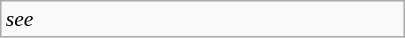<table class="wikitable" style="font-size: 0.9em; width: 270px;">
<tr>
<td><em>see </em></td>
</tr>
</table>
